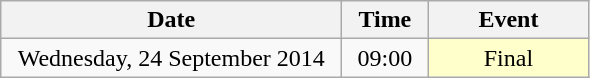<table class = "wikitable" style="text-align:center;">
<tr>
<th width=220>Date</th>
<th width=50>Time</th>
<th width=100>Event</th>
</tr>
<tr>
<td>Wednesday, 24 September 2014</td>
<td>09:00</td>
<td bgcolor=ffffcc>Final</td>
</tr>
</table>
